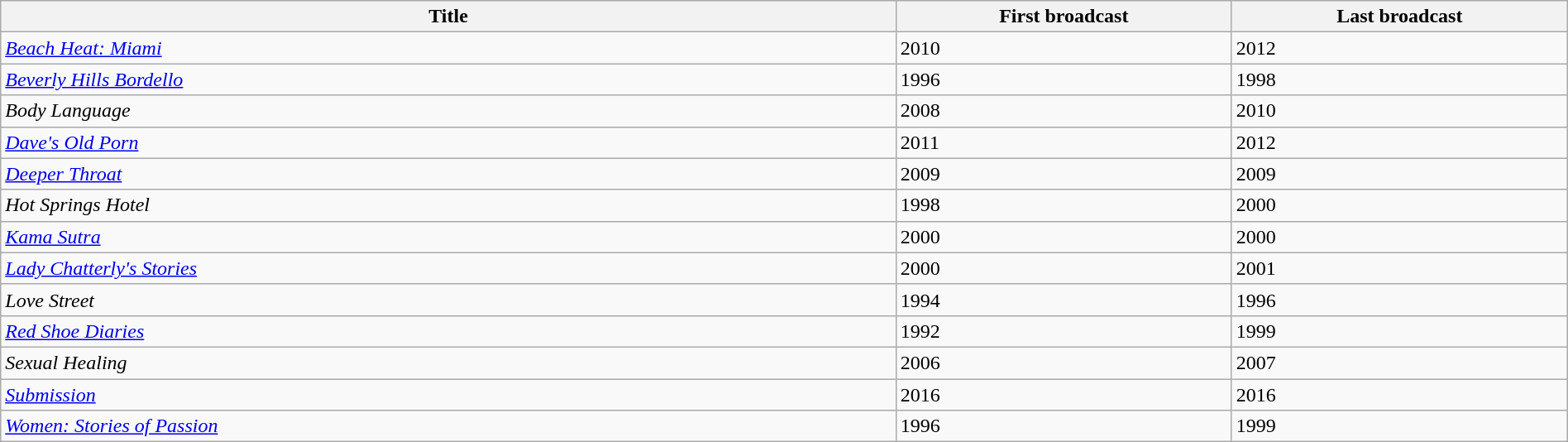<table class="wikitable sortable" style="width:100%;">
<tr>
<th style="width:40%;">Title</th>
<th style="width:15%;">First broadcast</th>
<th style="width:15%;">Last broadcast</th>
</tr>
<tr>
<td><em><a href='#'>Beach Heat: Miami</a></em></td>
<td>2010</td>
<td>2012</td>
</tr>
<tr>
<td><em><a href='#'>Beverly Hills Bordello</a></em></td>
<td>1996</td>
<td>1998</td>
</tr>
<tr>
<td><em>Body Language</em></td>
<td>2008</td>
<td>2010</td>
</tr>
<tr>
<td><em><a href='#'>Dave's Old Porn</a></em></td>
<td>2011</td>
<td>2012</td>
</tr>
<tr>
<td><em><a href='#'>Deeper Throat</a></em></td>
<td>2009</td>
<td>2009</td>
</tr>
<tr>
<td><em>Hot Springs Hotel</em></td>
<td>1998</td>
<td>2000</td>
</tr>
<tr>
<td><em><a href='#'>Kama Sutra</a></em></td>
<td>2000</td>
<td>2000</td>
</tr>
<tr>
<td><em><a href='#'>Lady Chatterly's Stories</a></em></td>
<td>2000</td>
<td>2001</td>
</tr>
<tr>
<td><em>Love Street</em></td>
<td>1994</td>
<td>1996</td>
</tr>
<tr>
<td><em><a href='#'>Red Shoe Diaries</a></em></td>
<td>1992</td>
<td>1999</td>
</tr>
<tr>
<td><em>Sexual Healing</em></td>
<td>2006</td>
<td>2007</td>
</tr>
<tr>
<td><em><a href='#'>Submission</a></em></td>
<td>2016</td>
<td>2016</td>
</tr>
<tr>
<td><em><a href='#'>Women: Stories of Passion</a></em></td>
<td>1996</td>
<td>1999</td>
</tr>
</table>
